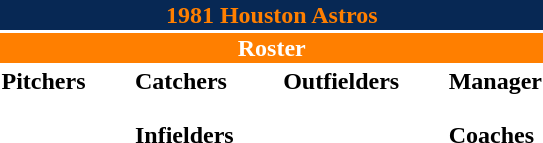<table class="toccolours" style="text-align: left;">
<tr>
<th colspan="10" style="background-color: #072854; color: #FF7F00; text-align: center;">1981 Houston Astros</th>
</tr>
<tr>
<td colspan="10" style="background-color: #FF7F00; color: white; text-align: center;"><strong>Roster</strong></td>
</tr>
<tr>
<td valign="top"><strong>Pitchers</strong><br>










</td>
<td width = "25px"></td>
<td valign="top"><strong>Catchers</strong><br>

<br><strong>Infielders</strong>















</td>
<td width = "25px"></td>
<td valign="top"><strong>Outfielders</strong><br>




</td>
<td width = "25px"></td>
<td valign="top"><strong>Manager</strong><br><br><strong>Coaches</strong>



</td>
</tr>
</table>
